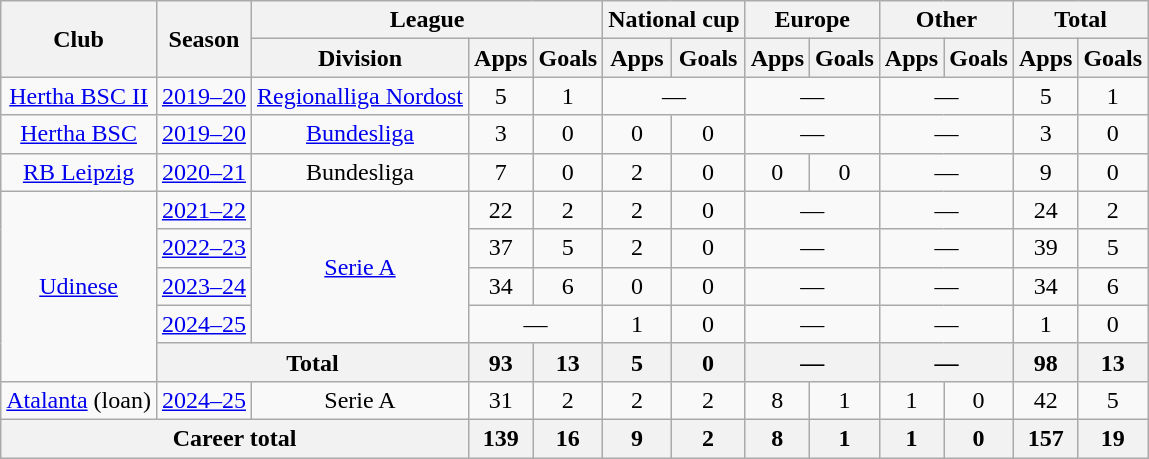<table class="wikitable" style="text-align: center;">
<tr>
<th rowspan="2">Club</th>
<th rowspan="2">Season</th>
<th colspan="3">League</th>
<th colspan="2">National cup</th>
<th colspan="2">Europe</th>
<th colspan="2">Other</th>
<th colspan="2">Total</th>
</tr>
<tr>
<th>Division</th>
<th>Apps</th>
<th>Goals</th>
<th>Apps</th>
<th>Goals</th>
<th>Apps</th>
<th>Goals</th>
<th>Apps</th>
<th>Goals</th>
<th>Apps</th>
<th>Goals</th>
</tr>
<tr>
<td><a href='#'>Hertha BSC II</a></td>
<td><a href='#'>2019–20</a></td>
<td><a href='#'>Regionalliga Nordost</a></td>
<td>5</td>
<td>1</td>
<td colspan="2">—</td>
<td colspan="2">—</td>
<td colspan="2">—</td>
<td>5</td>
<td>1</td>
</tr>
<tr>
<td><a href='#'>Hertha BSC</a></td>
<td><a href='#'>2019–20</a></td>
<td><a href='#'>Bundesliga</a></td>
<td>3</td>
<td>0</td>
<td>0</td>
<td>0</td>
<td colspan="2">—</td>
<td colspan="2">—</td>
<td>3</td>
<td>0</td>
</tr>
<tr>
<td><a href='#'>RB Leipzig</a></td>
<td><a href='#'>2020–21</a></td>
<td>Bundesliga</td>
<td>7</td>
<td>0</td>
<td>2</td>
<td>0</td>
<td>0</td>
<td>0</td>
<td colspan="2">—</td>
<td>9</td>
<td>0</td>
</tr>
<tr>
<td rowspan="5"><a href='#'>Udinese</a></td>
<td><a href='#'>2021–22</a></td>
<td rowspan="4"><a href='#'>Serie A</a></td>
<td>22</td>
<td>2</td>
<td>2</td>
<td>0</td>
<td colspan="2">—</td>
<td colspan="2">—</td>
<td>24</td>
<td>2</td>
</tr>
<tr>
<td><a href='#'>2022–23</a></td>
<td>37</td>
<td>5</td>
<td>2</td>
<td>0</td>
<td colspan="2">—</td>
<td colspan="2">—</td>
<td>39</td>
<td>5</td>
</tr>
<tr>
<td><a href='#'>2023–24</a></td>
<td>34</td>
<td>6</td>
<td>0</td>
<td>0</td>
<td colspan="2">—</td>
<td colspan="2">—</td>
<td>34</td>
<td>6</td>
</tr>
<tr>
<td><a href='#'>2024–25</a></td>
<td colspan="2">—</td>
<td>1</td>
<td>0</td>
<td colspan="2">—</td>
<td colspan="2">—</td>
<td>1</td>
<td>0</td>
</tr>
<tr>
<th colspan="2">Total</th>
<th>93</th>
<th>13</th>
<th>5</th>
<th>0</th>
<th colspan="2">—</th>
<th colspan="2">—</th>
<th>98</th>
<th>13</th>
</tr>
<tr>
<td><a href='#'>Atalanta</a> (loan)</td>
<td><a href='#'>2024–25</a></td>
<td>Serie A</td>
<td>31</td>
<td>2</td>
<td>2</td>
<td>2</td>
<td>8</td>
<td>1</td>
<td>1</td>
<td>0</td>
<td>42</td>
<td>5</td>
</tr>
<tr>
<th colspan="3">Career total</th>
<th>139</th>
<th>16</th>
<th>9</th>
<th>2</th>
<th>8</th>
<th>1</th>
<th>1</th>
<th>0</th>
<th>157</th>
<th>19</th>
</tr>
</table>
